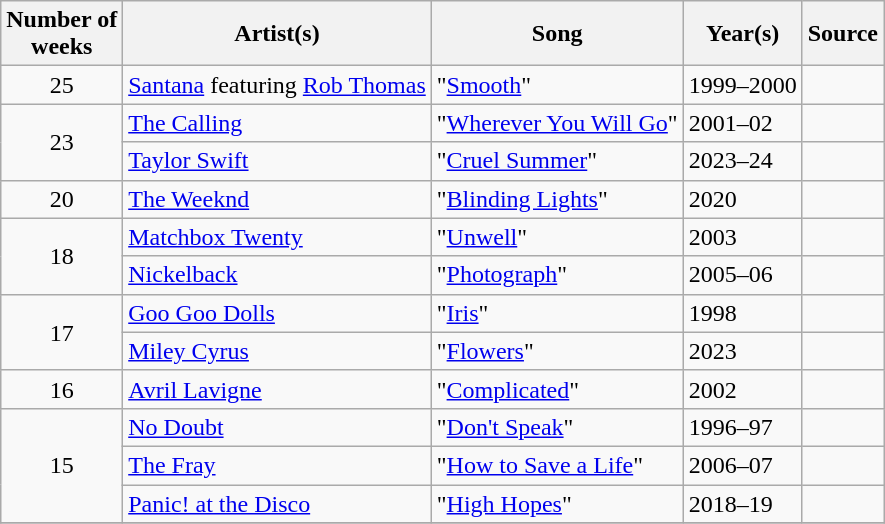<table class="wikitable">
<tr>
<th>Number of <br> weeks</th>
<th>Artist(s)</th>
<th>Song</th>
<th>Year(s)</th>
<th>Source</th>
</tr>
<tr>
<td style="text-align:center;">25</td>
<td><a href='#'>Santana</a> featuring <a href='#'>Rob Thomas</a></td>
<td>"<a href='#'>Smooth</a>"</td>
<td>1999–2000</td>
<td></td>
</tr>
<tr>
<td rowspan=2 style="text-align:center;">23</td>
<td><a href='#'>The Calling</a></td>
<td>"<a href='#'>Wherever You Will Go</a>"</td>
<td>2001–02</td>
<td></td>
</tr>
<tr>
<td><a href='#'>Taylor Swift</a></td>
<td>"<a href='#'>Cruel Summer</a>"</td>
<td>2023–24</td>
<td></td>
</tr>
<tr>
<td style="text-align:center;">20</td>
<td><a href='#'>The Weeknd</a></td>
<td>"<a href='#'>Blinding Lights</a>"</td>
<td>2020</td>
<td></td>
</tr>
<tr>
<td rowspan=2 style="text-align:center;">18</td>
<td><a href='#'>Matchbox Twenty</a></td>
<td>"<a href='#'>Unwell</a>"</td>
<td>2003</td>
<td></td>
</tr>
<tr>
<td><a href='#'>Nickelback</a></td>
<td>"<a href='#'>Photograph</a>"</td>
<td>2005–06</td>
<td></td>
</tr>
<tr>
<td rowspan=2 style="text-align:center;">17</td>
<td><a href='#'>Goo Goo Dolls</a></td>
<td>"<a href='#'>Iris</a>"</td>
<td>1998</td>
<td></td>
</tr>
<tr>
<td><a href='#'>Miley Cyrus</a></td>
<td>"<a href='#'>Flowers</a>"</td>
<td>2023</td>
<td></td>
</tr>
<tr>
<td style="text-align:center;">16</td>
<td><a href='#'>Avril Lavigne</a></td>
<td>"<a href='#'>Complicated</a>"</td>
<td>2002</td>
<td></td>
</tr>
<tr>
<td rowspan=3 style="text-align:center;">15</td>
<td><a href='#'>No Doubt</a></td>
<td>"<a href='#'>Don't Speak</a>"</td>
<td>1996–97</td>
<td></td>
</tr>
<tr>
<td><a href='#'>The Fray</a></td>
<td>"<a href='#'>How to Save a Life</a>"</td>
<td>2006–07</td>
<td></td>
</tr>
<tr>
<td><a href='#'>Panic! at the Disco</a></td>
<td>"<a href='#'>High Hopes</a>"</td>
<td>2018–19</td>
<td></td>
</tr>
<tr>
</tr>
</table>
